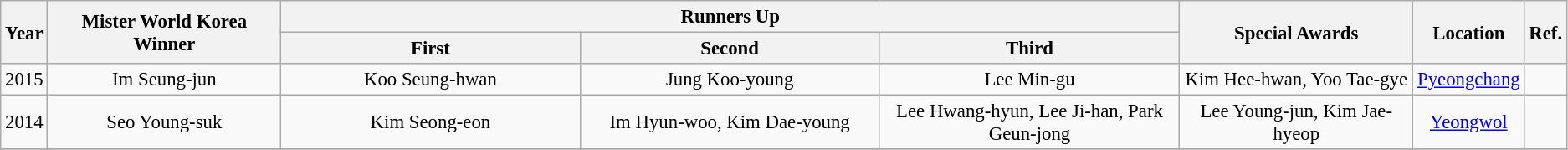<table class="wikitable" style="font-size: 95%;" text-align:center">
<tr>
<th rowspan="2" width="1%">Year</th>
<th rowspan="2"  width="200">Mister World Korea Winner</th>
<th colspan="3"  width="800">Runners Up</th>
<th rowspan="2" width="200">Special Awards</th>
<th rowspan="2" width="1%">Location</th>
<th rowspan="2" width="1%">Ref.</th>
</tr>
<tr style="text-align:center;">
<th width="200">First</th>
<th width="200">Second</th>
<th width="200">Third</th>
</tr>
<tr style="text-align:center;">
<td>2015</td>
<td>Im Seung-jun</td>
<td>Koo Seung-hwan</td>
<td>Jung Koo-young</td>
<td>Lee Min-gu</td>
<td>Kim Hee-hwan, Yoo Tae-gye</td>
<td><a href='#'>Pyeongchang</a></td>
<td></td>
</tr>
<tr style="text-align:center;">
<td>2014</td>
<td>Seo Young-suk</td>
<td>Kim Seong-eon</td>
<td>Im Hyun-woo, Kim Dae-young</td>
<td>Lee Hwang-hyun, Lee Ji-han, Park Geun-jong</td>
<td>Lee Young-jun, Kim Jae-hyeop</td>
<td><a href='#'>Yeongwol</a></td>
<td></td>
</tr>
<tr>
</tr>
</table>
